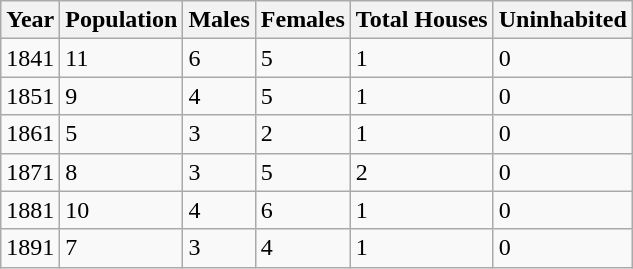<table class="wikitable">
<tr>
<th>Year</th>
<th>Population</th>
<th>Males</th>
<th>Females</th>
<th>Total Houses</th>
<th>Uninhabited</th>
</tr>
<tr>
<td>1841</td>
<td>11</td>
<td>6</td>
<td>5</td>
<td>1</td>
<td>0</td>
</tr>
<tr>
<td>1851</td>
<td>9</td>
<td>4</td>
<td>5</td>
<td>1</td>
<td>0</td>
</tr>
<tr>
<td>1861</td>
<td>5</td>
<td>3</td>
<td>2</td>
<td>1</td>
<td>0</td>
</tr>
<tr>
<td>1871</td>
<td>8</td>
<td>3</td>
<td>5</td>
<td>2</td>
<td>0</td>
</tr>
<tr>
<td>1881</td>
<td>10</td>
<td>4</td>
<td>6</td>
<td>1</td>
<td>0</td>
</tr>
<tr>
<td>1891</td>
<td>7</td>
<td>3</td>
<td>4</td>
<td>1</td>
<td>0</td>
</tr>
</table>
